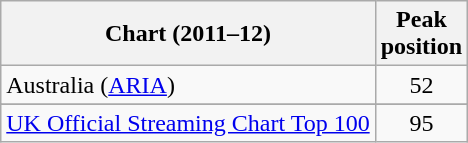<table class="wikitable sortable">
<tr>
<th scope="col">Chart (2011–12)</th>
<th scope="col">Peak<br>position</th>
</tr>
<tr>
<td>Australia (<a href='#'>ARIA</a>)</td>
<td align="center">52</td>
</tr>
<tr>
</tr>
<tr>
</tr>
<tr>
</tr>
<tr>
</tr>
<tr>
</tr>
<tr>
<td><a href='#'>UK Official Streaming Chart Top 100</a></td>
<td style="text-align:center;">95</td>
</tr>
</table>
